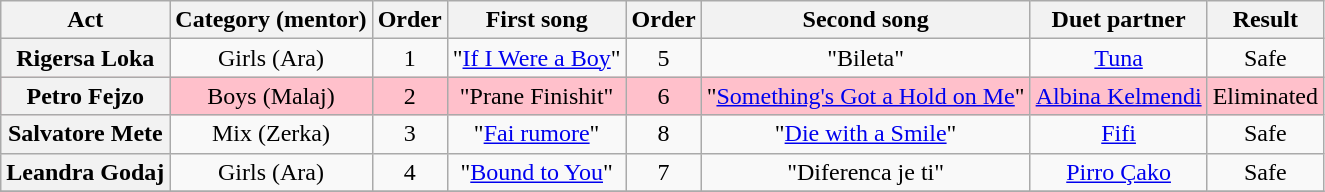<table class="wikitable plainrowheaders" style="text-align:center;">
<tr>
<th scope="col">Act</th>
<th scope="col">Category (mentor)</th>
<th scope="col">Order</th>
<th scope="col">First song</th>
<th scope="col">Order</th>
<th scope="col">Second song</th>
<th scope="col">Duet partner</th>
<th scope="col">Result</th>
</tr>
<tr>
<th scope="row">Rigersa Loka</th>
<td>Girls (Ara)</td>
<td>1</td>
<td>"<a href='#'>If I Were a Boy</a>"</td>
<td>5</td>
<td>"Bileta"</td>
<td><a href='#'>Tuna</a></td>
<td>Safe</td>
</tr>
<tr style="background:pink;">
<th scope="row">Petro Fejzo</th>
<td>Boys (Malaj)</td>
<td>2</td>
<td>"Prane Finishit"</td>
<td>6</td>
<td>"<a href='#'>Something's Got a Hold on Me</a>"</td>
<td><a href='#'>Albina Kelmendi</a></td>
<td>Eliminated</td>
</tr>
<tr>
<th scope="row">Salvatore Mete</th>
<td>Mix (Zerka)</td>
<td>3</td>
<td>"<a href='#'>Fai rumore</a>"</td>
<td>8</td>
<td>"<a href='#'>Die with a Smile</a>"</td>
<td><a href='#'>Fifi</a></td>
<td>Safe</td>
</tr>
<tr>
<th scope="row">Leandra Godaj</th>
<td>Girls (Ara)</td>
<td>4</td>
<td>"<a href='#'>Bound to You</a>"</td>
<td>7</td>
<td>"Diferenca je ti"</td>
<td><a href='#'>Pirro Çako</a></td>
<td>Safe</td>
</tr>
<tr>
</tr>
</table>
